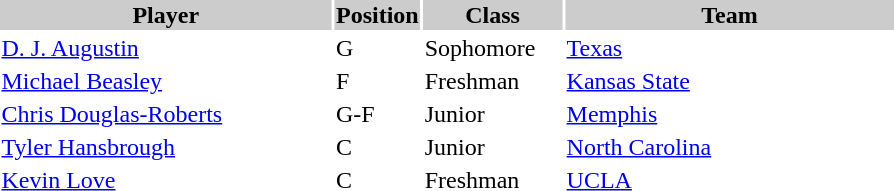<table style="width:600px" "border:'1' 'solid' 'gray'">
<tr>
<th style="background:#CCCCCC;width:40%">Player</th>
<th style="background:#CCCCCC;width:4%">Position</th>
<th style="background:#CCCCCC;width:16%">Class</th>
<th style="background:#CCCCCC;width:40%">Team</th>
</tr>
<tr>
<td><a href='#'>D. J. Augustin</a></td>
<td>G</td>
<td>Sophomore</td>
<td><a href='#'>Texas</a></td>
</tr>
<tr>
<td><a href='#'>Michael Beasley</a></td>
<td>F</td>
<td>Freshman</td>
<td><a href='#'>Kansas State</a></td>
</tr>
<tr>
<td><a href='#'>Chris Douglas-Roberts</a></td>
<td>G-F</td>
<td>Junior</td>
<td><a href='#'>Memphis</a></td>
</tr>
<tr>
<td><a href='#'>Tyler Hansbrough</a></td>
<td>C</td>
<td>Junior</td>
<td><a href='#'>North Carolina</a></td>
</tr>
<tr>
<td><a href='#'>Kevin Love</a></td>
<td>C</td>
<td>Freshman</td>
<td><a href='#'>UCLA</a></td>
</tr>
</table>
